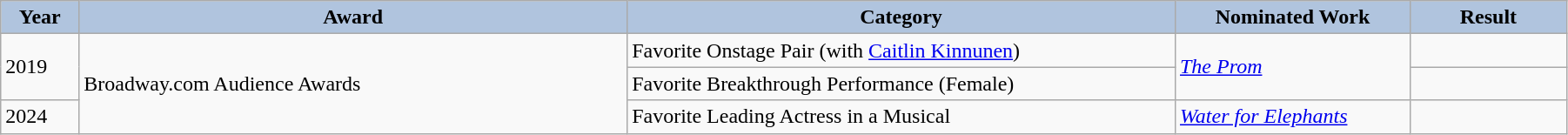<table class="wikitable" width="95%'">
<tr>
<th style="background:#B0C4DE; width:5%">Year</th>
<th style="background:#B0C4DE; width:35%">Award</th>
<th style="background:#B0C4DE; width:35%">Category</th>
<th style="background:#B0C4DE; width:15%">Nominated Work</th>
<th style="background:#B0C4DE; width:10%">Result</th>
</tr>
<tr>
<td rowspan="2">2019</td>
<td rowspan="4">Broadway.com Audience Awards</td>
<td>Favorite Onstage Pair (with <a href='#'>Caitlin Kinnunen</a>)</td>
<td rowspan="2"><em><a href='#'>The Prom</a></em></td>
<td></td>
</tr>
<tr>
<td>Favorite Breakthrough Performance (Female)</td>
<td></td>
</tr>
<tr>
<td rowspan="2">2024</td>
<td>Favorite Leading Actress in a Musical</td>
<td><em><a href='#'>Water for Elephants</a></em></td>
<td></td>
</tr>
</table>
